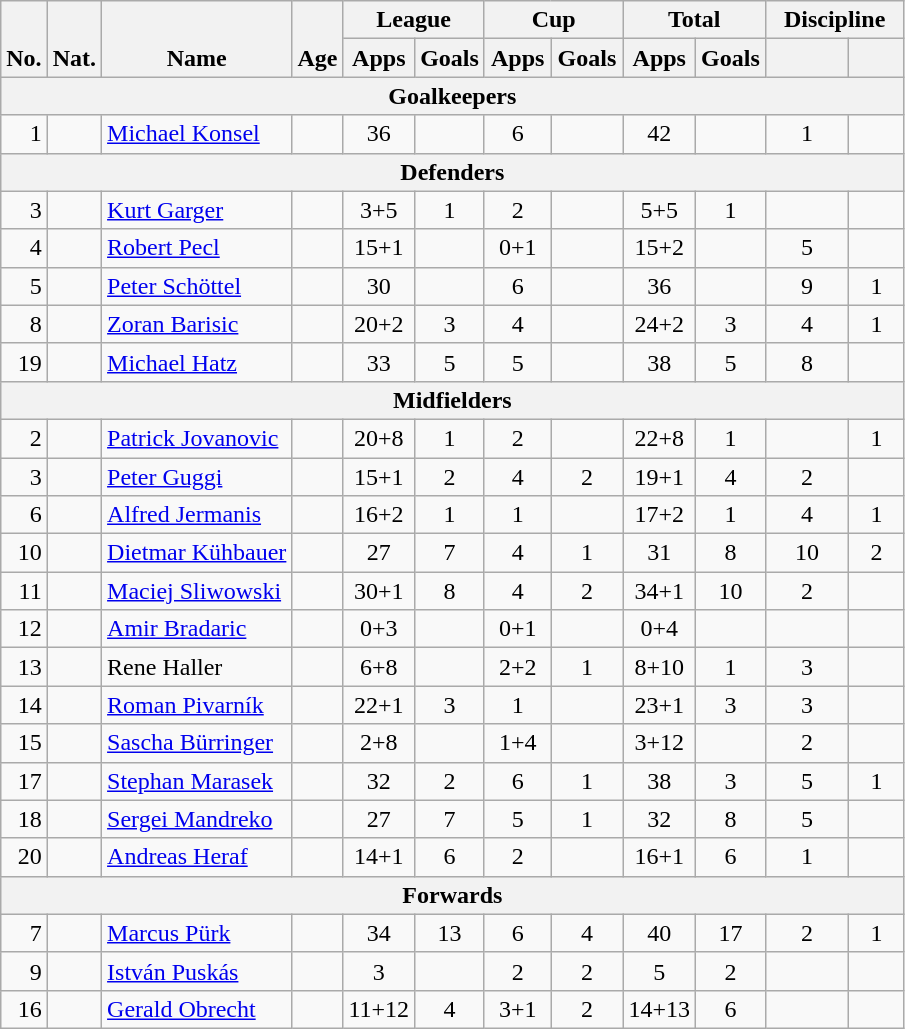<table class="wikitable" style="text-align:center">
<tr>
<th rowspan="2" valign="bottom">No.</th>
<th rowspan="2" valign="bottom">Nat.</th>
<th rowspan="2" valign="bottom">Name</th>
<th rowspan="2" valign="bottom">Age</th>
<th colspan="2" width="85">League</th>
<th colspan="2" width="85">Cup</th>
<th colspan="2" width="85">Total</th>
<th colspan="2" width="85">Discipline</th>
</tr>
<tr>
<th>Apps</th>
<th>Goals</th>
<th>Apps</th>
<th>Goals</th>
<th>Apps</th>
<th>Goals</th>
<th></th>
<th></th>
</tr>
<tr>
<th colspan=20>Goalkeepers</th>
</tr>
<tr>
<td align="right">1</td>
<td></td>
<td align="left"><a href='#'>Michael Konsel</a></td>
<td></td>
<td>36</td>
<td></td>
<td>6</td>
<td></td>
<td>42</td>
<td></td>
<td>1</td>
<td></td>
</tr>
<tr>
<th colspan=20>Defenders</th>
</tr>
<tr>
<td align="right">3</td>
<td></td>
<td align="left"><a href='#'>Kurt Garger</a></td>
<td></td>
<td>3+5</td>
<td>1</td>
<td>2</td>
<td></td>
<td>5+5</td>
<td>1</td>
<td></td>
<td></td>
</tr>
<tr>
<td align="right">4</td>
<td></td>
<td align="left"><a href='#'>Robert Pecl</a></td>
<td></td>
<td>15+1</td>
<td></td>
<td>0+1</td>
<td></td>
<td>15+2</td>
<td></td>
<td>5</td>
<td></td>
</tr>
<tr>
<td align="right">5</td>
<td></td>
<td align="left"><a href='#'>Peter Schöttel</a></td>
<td></td>
<td>30</td>
<td></td>
<td>6</td>
<td></td>
<td>36</td>
<td></td>
<td>9</td>
<td>1</td>
</tr>
<tr>
<td align="right">8</td>
<td></td>
<td align="left"><a href='#'>Zoran Barisic</a></td>
<td></td>
<td>20+2</td>
<td>3</td>
<td>4</td>
<td></td>
<td>24+2</td>
<td>3</td>
<td>4</td>
<td>1</td>
</tr>
<tr>
<td align="right">19</td>
<td></td>
<td align="left"><a href='#'>Michael Hatz</a></td>
<td></td>
<td>33</td>
<td>5</td>
<td>5</td>
<td></td>
<td>38</td>
<td>5</td>
<td>8</td>
<td></td>
</tr>
<tr>
<th colspan=20>Midfielders</th>
</tr>
<tr>
<td align="right">2</td>
<td></td>
<td align="left"><a href='#'>Patrick Jovanovic</a></td>
<td></td>
<td>20+8</td>
<td>1</td>
<td>2</td>
<td></td>
<td>22+8</td>
<td>1</td>
<td></td>
<td>1</td>
</tr>
<tr>
<td align="right">3</td>
<td></td>
<td align="left"><a href='#'>Peter Guggi</a></td>
<td></td>
<td>15+1</td>
<td>2</td>
<td>4</td>
<td>2</td>
<td>19+1</td>
<td>4</td>
<td>2</td>
<td></td>
</tr>
<tr>
<td align="right">6</td>
<td></td>
<td align="left"><a href='#'>Alfred Jermanis</a></td>
<td></td>
<td>16+2</td>
<td>1</td>
<td>1</td>
<td></td>
<td>17+2</td>
<td>1</td>
<td>4</td>
<td>1</td>
</tr>
<tr>
<td align="right">10</td>
<td></td>
<td align="left"><a href='#'>Dietmar Kühbauer</a></td>
<td></td>
<td>27</td>
<td>7</td>
<td>4</td>
<td>1</td>
<td>31</td>
<td>8</td>
<td>10</td>
<td>2</td>
</tr>
<tr>
<td align="right">11</td>
<td></td>
<td align="left"><a href='#'>Maciej Sliwowski</a></td>
<td></td>
<td>30+1</td>
<td>8</td>
<td>4</td>
<td>2</td>
<td>34+1</td>
<td>10</td>
<td>2</td>
<td></td>
</tr>
<tr>
<td align="right">12</td>
<td></td>
<td align="left"><a href='#'>Amir Bradaric</a></td>
<td></td>
<td>0+3</td>
<td></td>
<td>0+1</td>
<td></td>
<td>0+4</td>
<td></td>
<td></td>
<td></td>
</tr>
<tr>
<td align="right">13</td>
<td></td>
<td align="left">Rene Haller</td>
<td></td>
<td>6+8</td>
<td></td>
<td>2+2</td>
<td>1</td>
<td>8+10</td>
<td>1</td>
<td>3</td>
<td></td>
</tr>
<tr>
<td align="right">14</td>
<td></td>
<td align="left"><a href='#'>Roman Pivarník</a></td>
<td></td>
<td>22+1</td>
<td>3</td>
<td>1</td>
<td></td>
<td>23+1</td>
<td>3</td>
<td>3</td>
<td></td>
</tr>
<tr>
<td align="right">15</td>
<td></td>
<td align="left"><a href='#'>Sascha Bürringer</a></td>
<td></td>
<td>2+8</td>
<td></td>
<td>1+4</td>
<td></td>
<td>3+12</td>
<td></td>
<td>2</td>
<td></td>
</tr>
<tr>
<td align="right">17</td>
<td></td>
<td align="left"><a href='#'>Stephan Marasek</a></td>
<td></td>
<td>32</td>
<td>2</td>
<td>6</td>
<td>1</td>
<td>38</td>
<td>3</td>
<td>5</td>
<td>1</td>
</tr>
<tr>
<td align="right">18</td>
<td></td>
<td align="left"><a href='#'>Sergei Mandreko</a></td>
<td></td>
<td>27</td>
<td>7</td>
<td>5</td>
<td>1</td>
<td>32</td>
<td>8</td>
<td>5</td>
<td></td>
</tr>
<tr>
<td align="right">20</td>
<td></td>
<td align="left"><a href='#'>Andreas Heraf</a></td>
<td></td>
<td>14+1</td>
<td>6</td>
<td>2</td>
<td></td>
<td>16+1</td>
<td>6</td>
<td>1</td>
<td></td>
</tr>
<tr>
<th colspan=20>Forwards</th>
</tr>
<tr>
<td align="right">7</td>
<td></td>
<td align="left"><a href='#'>Marcus Pürk</a></td>
<td></td>
<td>34</td>
<td>13</td>
<td>6</td>
<td>4</td>
<td>40</td>
<td>17</td>
<td>2</td>
<td>1</td>
</tr>
<tr>
<td align="right">9</td>
<td></td>
<td align="left"><a href='#'>István Puskás</a></td>
<td></td>
<td>3</td>
<td></td>
<td>2</td>
<td>2</td>
<td>5</td>
<td>2</td>
<td></td>
<td></td>
</tr>
<tr>
<td align="right">16</td>
<td></td>
<td align="left"><a href='#'>Gerald Obrecht</a></td>
<td></td>
<td>11+12</td>
<td>4</td>
<td>3+1</td>
<td>2</td>
<td>14+13</td>
<td>6</td>
<td></td>
<td></td>
</tr>
</table>
